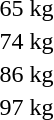<table>
<tr>
<td rowspan=2>65 kg</td>
<td rowspan=2 nowrap></td>
<td rowspan=2></td>
<td></td>
</tr>
<tr>
<td></td>
</tr>
<tr>
<td rowspan=2>74 kg</td>
<td rowspan=2></td>
<td rowspan=2></td>
<td></td>
</tr>
<tr>
<td></td>
</tr>
<tr>
<td>86 kg</td>
<td></td>
<td></td>
<td></td>
</tr>
<tr>
<td rowspan=2>97 kg</td>
<td rowspan=2 nowrap></td>
<td rowspan=2 nowrap></td>
<td></td>
</tr>
<tr>
<td nowrap></td>
</tr>
</table>
